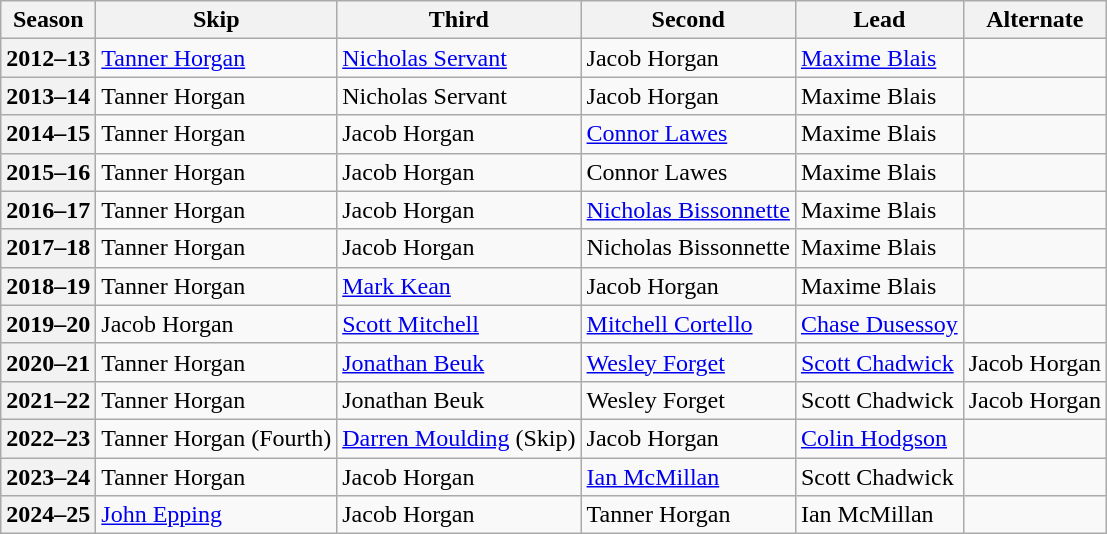<table class="wikitable">
<tr>
<th scope="col">Season</th>
<th scope="col">Skip</th>
<th scope="col">Third</th>
<th scope="col">Second</th>
<th scope="col">Lead</th>
<th scope="col">Alternate</th>
</tr>
<tr>
<th scope="row">2012–13</th>
<td><a href='#'>Tanner Horgan</a></td>
<td><a href='#'>Nicholas Servant</a></td>
<td>Jacob Horgan</td>
<td><a href='#'>Maxime Blais</a></td>
<td></td>
</tr>
<tr>
<th scope="row">2013–14</th>
<td>Tanner Horgan</td>
<td>Nicholas Servant</td>
<td>Jacob Horgan</td>
<td>Maxime Blais</td>
<td></td>
</tr>
<tr>
<th scope="row">2014–15</th>
<td>Tanner Horgan</td>
<td>Jacob Horgan</td>
<td><a href='#'>Connor Lawes</a></td>
<td>Maxime Blais</td>
<td></td>
</tr>
<tr>
<th scope="row">2015–16</th>
<td>Tanner Horgan</td>
<td>Jacob Horgan</td>
<td>Connor Lawes</td>
<td>Maxime Blais</td>
<td></td>
</tr>
<tr>
<th scope="row">2016–17</th>
<td>Tanner Horgan</td>
<td>Jacob Horgan</td>
<td><a href='#'>Nicholas Bissonnette</a></td>
<td>Maxime Blais</td>
<td></td>
</tr>
<tr>
<th scope="row">2017–18</th>
<td>Tanner Horgan</td>
<td>Jacob Horgan</td>
<td>Nicholas Bissonnette</td>
<td>Maxime Blais</td>
<td></td>
</tr>
<tr>
<th scope="row">2018–19</th>
<td>Tanner Horgan</td>
<td><a href='#'>Mark Kean</a></td>
<td>Jacob Horgan</td>
<td>Maxime Blais</td>
<td></td>
</tr>
<tr>
<th scope="row">2019–20</th>
<td>Jacob Horgan</td>
<td><a href='#'>Scott Mitchell</a></td>
<td><a href='#'>Mitchell Cortello</a></td>
<td><a href='#'>Chase Dusessoy</a></td>
<td></td>
</tr>
<tr>
<th scope="row">2020–21</th>
<td>Tanner Horgan</td>
<td><a href='#'>Jonathan Beuk</a></td>
<td><a href='#'>Wesley Forget</a></td>
<td><a href='#'>Scott Chadwick</a></td>
<td>Jacob Horgan</td>
</tr>
<tr>
<th scope="row">2021–22</th>
<td>Tanner Horgan</td>
<td>Jonathan Beuk</td>
<td>Wesley Forget</td>
<td>Scott Chadwick</td>
<td>Jacob Horgan</td>
</tr>
<tr>
<th scope="row">2022–23</th>
<td>Tanner Horgan (Fourth)</td>
<td><a href='#'>Darren Moulding</a> (Skip)</td>
<td>Jacob Horgan</td>
<td><a href='#'>Colin Hodgson</a></td>
<td></td>
</tr>
<tr>
<th scope="row">2023–24</th>
<td>Tanner Horgan</td>
<td>Jacob Horgan</td>
<td><a href='#'>Ian McMillan</a></td>
<td>Scott Chadwick</td>
<td></td>
</tr>
<tr>
<th scope="row">2024–25</th>
<td><a href='#'>John Epping</a></td>
<td>Jacob Horgan</td>
<td>Tanner Horgan</td>
<td>Ian McMillan</td>
<td></td>
</tr>
</table>
